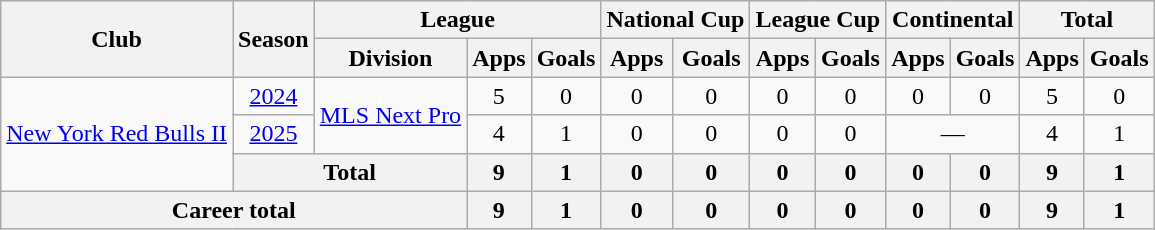<table class="wikitable" style="text-align:center">
<tr>
<th rowspan="2">Club</th>
<th rowspan="2">Season</th>
<th colspan="3">League</th>
<th colspan="2">National Cup </th>
<th colspan="2">League Cup</th>
<th colspan="2">Continental</th>
<th colspan="2">Total</th>
</tr>
<tr>
<th>Division</th>
<th>Apps</th>
<th>Goals</th>
<th>Apps</th>
<th>Goals</th>
<th>Apps</th>
<th>Goals</th>
<th>Apps</th>
<th>Goals</th>
<th>Apps</th>
<th>Goals</th>
</tr>
<tr>
<td rowspan="3"><a href='#'>New York Red Bulls II</a></td>
<td><a href='#'>2024</a></td>
<td rowspan="2"><a href='#'>MLS Next Pro</a></td>
<td>5</td>
<td>0</td>
<td>0</td>
<td>0</td>
<td>0</td>
<td>0</td>
<td>0</td>
<td>0</td>
<td>5</td>
<td>0</td>
</tr>
<tr>
<td><a href='#'>2025</a></td>
<td>4</td>
<td>1</td>
<td>0</td>
<td>0</td>
<td>0</td>
<td>0</td>
<td colspan="2">—</td>
<td>4</td>
<td>1</td>
</tr>
<tr>
<th colspan="2">Total</th>
<th>9</th>
<th>1</th>
<th>0</th>
<th>0</th>
<th>0</th>
<th>0</th>
<th>0</th>
<th>0</th>
<th>9</th>
<th>1</th>
</tr>
<tr>
<th colspan="3">Career total</th>
<th>9</th>
<th>1</th>
<th>0</th>
<th>0</th>
<th>0</th>
<th>0</th>
<th>0</th>
<th>0</th>
<th>9</th>
<th>1</th>
</tr>
</table>
